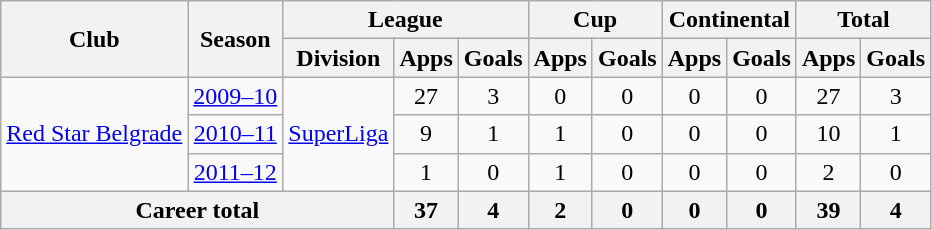<table class="wikitable" style="text-align:center">
<tr>
<th rowspan="2">Club</th>
<th rowspan="2">Season</th>
<th colspan="3">League</th>
<th colspan="2">Cup</th>
<th colspan="2">Continental</th>
<th colspan="2">Total</th>
</tr>
<tr>
<th>Division</th>
<th>Apps</th>
<th>Goals</th>
<th>Apps</th>
<th>Goals</th>
<th>Apps</th>
<th>Goals</th>
<th>Apps</th>
<th>Goals</th>
</tr>
<tr>
<td rowspan="3"><a href='#'>Red Star Belgrade</a></td>
<td><a href='#'>2009–10</a></td>
<td rowspan="3"><a href='#'>SuperLiga</a></td>
<td>27</td>
<td>3</td>
<td>0</td>
<td>0</td>
<td>0</td>
<td>0</td>
<td>27</td>
<td>3</td>
</tr>
<tr>
<td><a href='#'>2010–11</a></td>
<td>9</td>
<td>1</td>
<td>1</td>
<td>0</td>
<td>0</td>
<td>0</td>
<td>10</td>
<td>1</td>
</tr>
<tr>
<td><a href='#'>2011–12</a></td>
<td>1</td>
<td>0</td>
<td>1</td>
<td>0</td>
<td>0</td>
<td>0</td>
<td>2</td>
<td>0</td>
</tr>
<tr>
<th colspan="3">Career total</th>
<th>37</th>
<th>4</th>
<th>2</th>
<th>0</th>
<th>0</th>
<th>0</th>
<th>39</th>
<th>4</th>
</tr>
</table>
